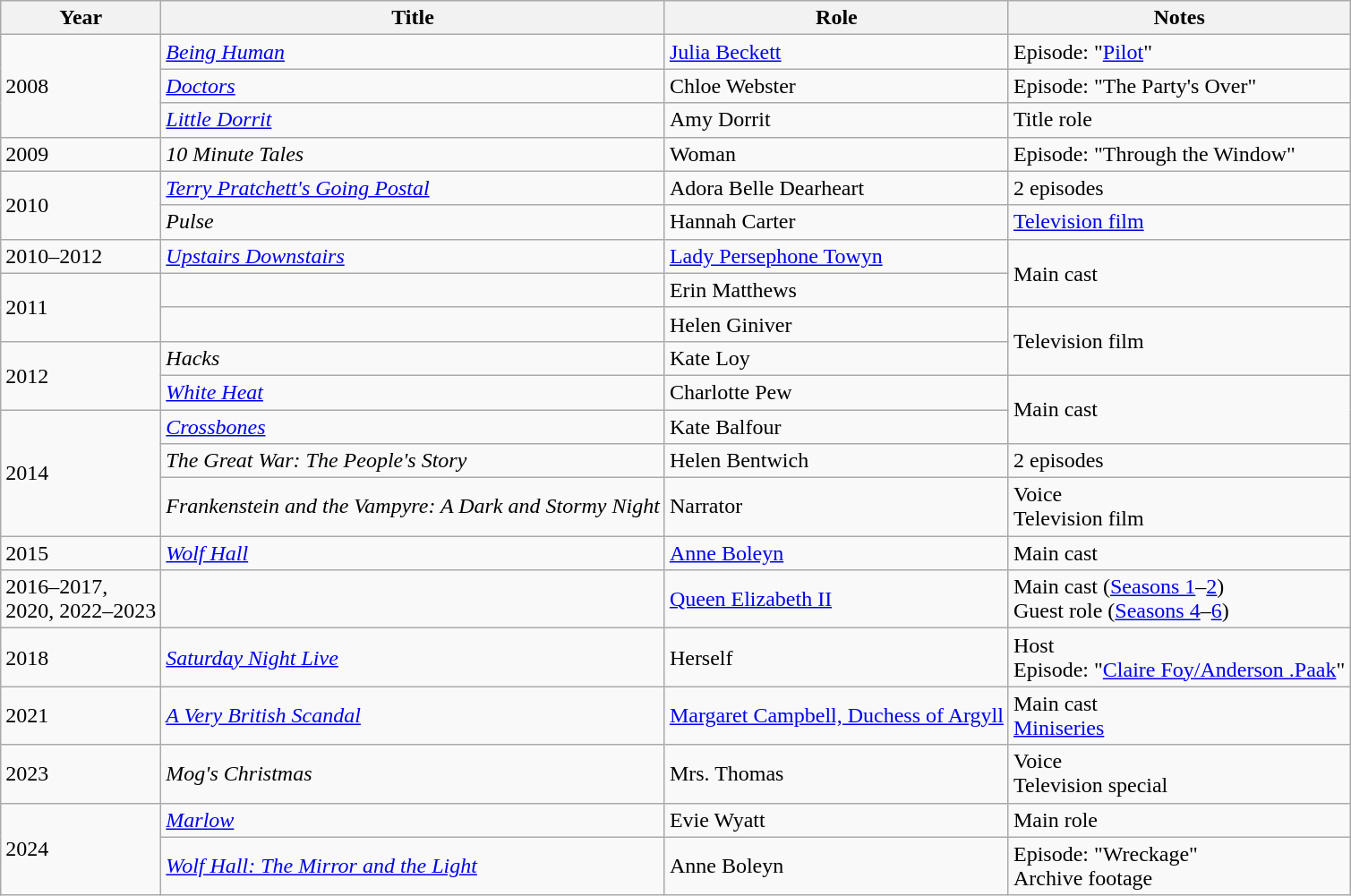<table class="wikitable sortable">
<tr>
<th>Year</th>
<th>Title</th>
<th>Role</th>
<th>Notes</th>
</tr>
<tr>
<td rowspan="3">2008</td>
<td><em><a href='#'>Being Human</a></em></td>
<td><a href='#'>Julia Beckett</a></td>
<td>Episode: "<a href='#'>Pilot</a>"</td>
</tr>
<tr>
<td><em><a href='#'>Doctors</a></em></td>
<td>Chloe Webster</td>
<td>Episode: "The Party's Over"</td>
</tr>
<tr>
<td><em><a href='#'>Little Dorrit</a></em></td>
<td>Amy Dorrit</td>
<td>Title role</td>
</tr>
<tr>
<td>2009</td>
<td><em>10 Minute Tales</em></td>
<td>Woman</td>
<td>Episode: "Through the Window"</td>
</tr>
<tr>
<td rowspan="2">2010</td>
<td><em><a href='#'>Terry Pratchett's Going Postal</a></em></td>
<td>Adora Belle Dearheart</td>
<td>2 episodes</td>
</tr>
<tr>
<td><em>Pulse</em></td>
<td>Hannah Carter</td>
<td><a href='#'>Television film</a></td>
</tr>
<tr>
<td>2010–2012</td>
<td><em><a href='#'>Upstairs Downstairs</a></em></td>
<td><a href='#'>Lady Persephone Towyn</a></td>
<td rowspan="2">Main cast</td>
</tr>
<tr>
<td rowspan="2">2011</td>
<td><em></em></td>
<td>Erin Matthews</td>
</tr>
<tr>
<td><em></em></td>
<td>Helen Giniver</td>
<td rowspan="2">Television film</td>
</tr>
<tr>
<td rowspan="2">2012</td>
<td><em>Hacks</em></td>
<td>Kate Loy</td>
</tr>
<tr>
<td><em><a href='#'>White Heat</a></em></td>
<td>Charlotte Pew</td>
<td rowspan="2">Main cast</td>
</tr>
<tr>
<td rowspan="3">2014</td>
<td><em><a href='#'>Crossbones</a></em></td>
<td>Kate Balfour</td>
</tr>
<tr>
<td><em>The Great War: The People's Story</em></td>
<td>Helen Bentwich</td>
<td>2 episodes</td>
</tr>
<tr>
<td><em>Frankenstein and the Vampyre: A Dark and Stormy Night</em></td>
<td>Narrator</td>
<td>Voice<br>Television film</td>
</tr>
<tr>
<td>2015</td>
<td><em><a href='#'>Wolf Hall</a></em></td>
<td><a href='#'>Anne Boleyn</a></td>
<td>Main cast</td>
</tr>
<tr>
<td>2016–2017,<br>2020, 2022–2023</td>
<td><em></em></td>
<td><a href='#'>Queen Elizabeth II</a></td>
<td>Main cast (<a href='#'>Seasons 1</a>–<a href='#'>2</a>)<br>Guest role (<a href='#'>Seasons 4</a>–<a href='#'>6</a>)</td>
</tr>
<tr>
<td>2018</td>
<td><em><a href='#'>Saturday Night Live</a></em></td>
<td>Herself</td>
<td>Host<br>Episode: "<a href='#'>Claire Foy/Anderson .Paak</a>"</td>
</tr>
<tr>
<td>2021</td>
<td><em><a href='#'>A Very British Scandal</a></em></td>
<td><a href='#'>Margaret Campbell, Duchess of Argyll</a></td>
<td>Main cast<br><a href='#'>Miniseries</a></td>
</tr>
<tr>
<td>2023</td>
<td><em>Mog's Christmas</em></td>
<td>Mrs. Thomas</td>
<td>Voice<br>Television special</td>
</tr>
<tr>
<td rowspan="2">2024</td>
<td><em><a href='#'>Marlow</a></em></td>
<td>Evie Wyatt</td>
<td>Main role</td>
</tr>
<tr>
<td><em><a href='#'>Wolf Hall: The Mirror and the Light</a></em></td>
<td>Anne Boleyn</td>
<td>Episode: "Wreckage"<br>Archive footage</td>
</tr>
</table>
